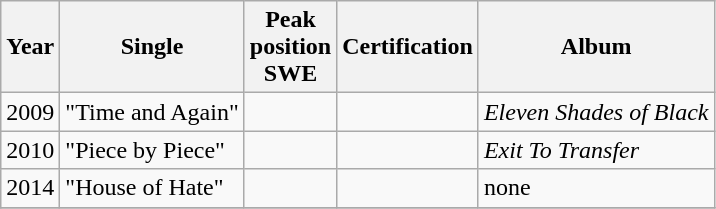<table class="wikitable" border="1">
<tr>
<th rowspan="1">Year</th>
<th rowspan="1">Single</th>
<th>Peak <br>position<br>SWE</th>
<th>Certification</th>
<th>Album</th>
</tr>
<tr>
<td>2009</td>
<td align="left">"Time and Again"</td>
<td></td>
<td></td>
<td><em>Eleven Shades of Black</em></td>
</tr>
<tr>
<td>2010</td>
<td align="left">"Piece by Piece"</td>
<td></td>
<td></td>
<td><em>Exit To Transfer</em></td>
</tr>
<tr>
<td>2014</td>
<td>"House of Hate"</td>
<td></td>
<td></td>
<td>none</td>
</tr>
<tr>
</tr>
</table>
